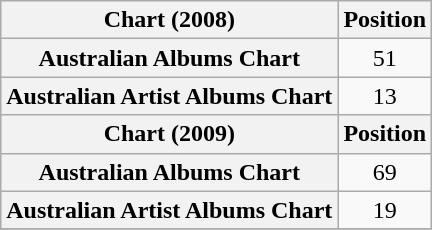<table class="wikitable sortable plainrowheaders" style="text-align:center">
<tr>
<th>Chart (2008)</th>
<th>Position</th>
</tr>
<tr>
<th scope="row">Australian Albums Chart</th>
<td>51</td>
</tr>
<tr>
<th scope="row">Australian Artist Albums Chart</th>
<td>13</td>
</tr>
<tr>
<th>Chart (2009)</th>
<th>Position</th>
</tr>
<tr>
<th scope="row">Australian Albums Chart</th>
<td>69</td>
</tr>
<tr>
<th scope="row">Australian Artist Albums Chart</th>
<td>19</td>
</tr>
<tr>
</tr>
</table>
